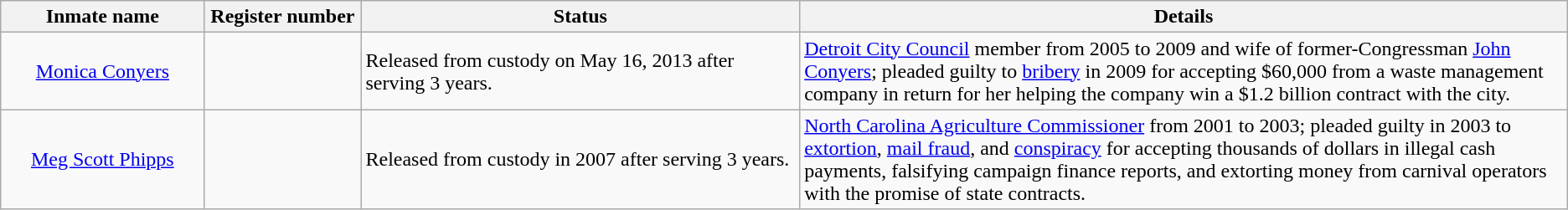<table class="wikitable sortable">
<tr>
<th width=13%>Inmate name</th>
<th width=10%>Register number</th>
<th width=28%>Status</th>
<th width=49%>Details</th>
</tr>
<tr>
<td style="text-align:center;"><a href='#'>Monica Conyers</a></td>
<td style="text-align:center;"></td>
<td>Released from custody on May 16, 2013 after serving 3 years.</td>
<td><a href='#'>Detroit City Council</a> member from 2005 to 2009 and wife of former-Congressman <a href='#'>John Conyers</a>; pleaded guilty to <a href='#'>bribery</a> in 2009 for accepting $60,000 from a waste management company in return for her helping the company win a $1.2 billion contract with the city.</td>
</tr>
<tr>
<td style="text-align:center;"><a href='#'>Meg Scott Phipps</a></td>
<td style="text-align:center;"></td>
<td>Released from custody in 2007 after serving 3 years.</td>
<td><a href='#'>North Carolina Agriculture Commissioner</a> from 2001 to 2003; pleaded guilty in 2003 to <a href='#'>extortion</a>, <a href='#'>mail fraud</a>, and <a href='#'>conspiracy</a> for accepting thousands of dollars in illegal cash payments, falsifying campaign finance reports, and extorting money from carnival operators with the promise of state contracts.</td>
</tr>
</table>
